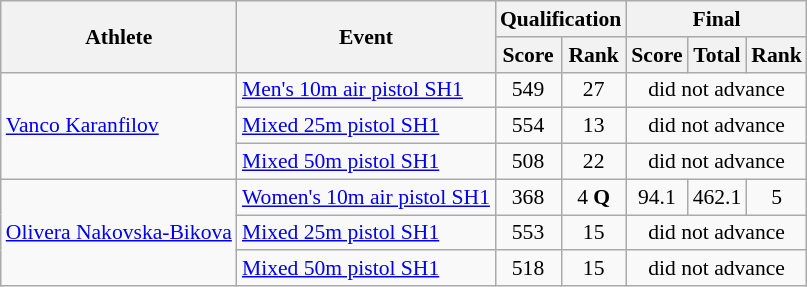<table class=wikitable style="font-size:90%">
<tr>
<th rowspan="2">Athlete</th>
<th rowspan="2">Event</th>
<th colspan="2">Qualification</th>
<th colspan="3">Final</th>
</tr>
<tr>
<th>Score</th>
<th>Rank</th>
<th>Score</th>
<th>Total</th>
<th>Rank</th>
</tr>
<tr>
<td rowspan="3"><a href='#'>Vanco Karanfilov</a></td>
<td><a href='#'>Men's 10m air pistol SH1</a></td>
<td align=center>549</td>
<td align=center>27</td>
<td align=center colspan="3">did not advance</td>
</tr>
<tr>
<td><a href='#'>Mixed 25m pistol SH1</a></td>
<td align=center>554</td>
<td align=center>13</td>
<td align=center colspan="3">did not advance</td>
</tr>
<tr>
<td><a href='#'>Mixed 50m pistol SH1</a></td>
<td align=center>508</td>
<td align=center>22</td>
<td align=center colspan="3">did not advance</td>
</tr>
<tr>
<td rowspan="3"><a href='#'>Olivera Nakovska-Bikova</a></td>
<td><a href='#'>Women's 10m air pistol SH1</a></td>
<td align=center>368</td>
<td align=center>4 <strong>Q</strong></td>
<td align=center>94.1</td>
<td align=center>462.1</td>
<td align=center>5</td>
</tr>
<tr>
<td><a href='#'>Mixed 25m pistol SH1</a></td>
<td align=center>553</td>
<td align=center>15</td>
<td align=center colspan="3">did not advance</td>
</tr>
<tr>
<td><a href='#'>Mixed 50m pistol SH1</a></td>
<td align=center>518</td>
<td align=center>15</td>
<td align=center colspan="3">did not advance</td>
</tr>
</table>
